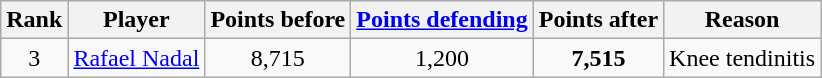<table class="wikitable sortable">
<tr>
<th>Rank</th>
<th>Player</th>
<th>Points before</th>
<th><a href='#'>Points defending</a></th>
<th>Points after</th>
<th>Reason</th>
</tr>
<tr>
<td align=center>3</td>
<td> <a href='#'>Rafael Nadal</a></td>
<td align=center>8,715</td>
<td align=center>1,200</td>
<td align=center><strong>7,515</strong></td>
<td>Knee tendinitis</td>
</tr>
</table>
